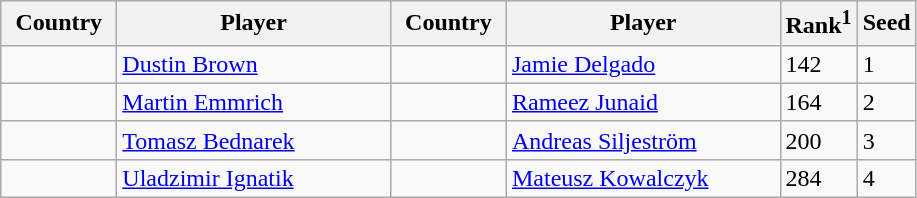<table class="sortable wikitable">
<tr>
<th width="70">Country</th>
<th width="175">Player</th>
<th width="70">Country</th>
<th width="175">Player</th>
<th>Rank<sup>1</sup></th>
<th>Seed</th>
</tr>
<tr>
<td></td>
<td><a href='#'>Dustin Brown</a></td>
<td></td>
<td><a href='#'>Jamie Delgado</a></td>
<td>142</td>
<td>1</td>
</tr>
<tr>
<td></td>
<td><a href='#'>Martin Emmrich</a></td>
<td></td>
<td><a href='#'>Rameez Junaid</a></td>
<td>164</td>
<td>2</td>
</tr>
<tr>
<td></td>
<td><a href='#'>Tomasz Bednarek</a></td>
<td></td>
<td><a href='#'>Andreas Siljeström</a></td>
<td>200</td>
<td>3</td>
</tr>
<tr>
<td></td>
<td><a href='#'>Uladzimir Ignatik</a></td>
<td></td>
<td><a href='#'>Mateusz Kowalczyk</a></td>
<td>284</td>
<td>4</td>
</tr>
</table>
